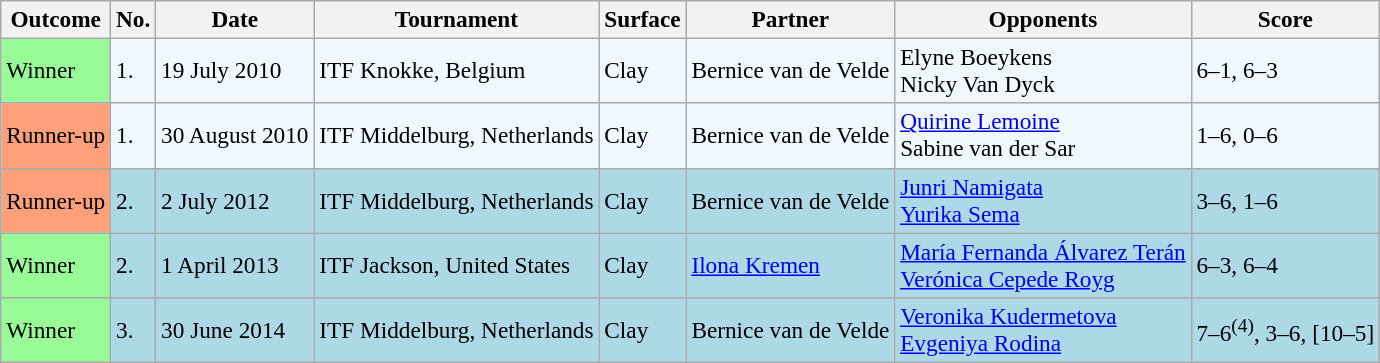<table class="sortable wikitable" style=font-size:97%>
<tr>
<th>Outcome</th>
<th>No.</th>
<th>Date</th>
<th>Tournament</th>
<th>Surface</th>
<th>Partner</th>
<th>Opponents</th>
<th class="unsortable">Score</th>
</tr>
<tr style="background:#f0f8ff;">
<td style="background:#98fb98;">Winner</td>
<td>1.</td>
<td>19 July 2010</td>
<td>ITF Knokke, Belgium</td>
<td>Clay</td>
<td> Bernice van de Velde</td>
<td> Elyne Boeykens <br>  Nicky Van Dyck</td>
<td>6–1, 6–3</td>
</tr>
<tr style="background:#f0f8ff;">
<td style="background:#ffa07a;">Runner-up</td>
<td>1.</td>
<td>30 August 2010</td>
<td>ITF Middelburg, Netherlands</td>
<td>Clay</td>
<td> Bernice van de Velde</td>
<td> <a href='#'>Quirine Lemoine</a> <br>  Sabine van der Sar</td>
<td>1–6, 0–6</td>
</tr>
<tr style="background:lightblue;">
<td style="background:#ffa07a;">Runner-up</td>
<td>2.</td>
<td>2 July 2012</td>
<td>ITF Middelburg, Netherlands</td>
<td>Clay</td>
<td> Bernice van de Velde</td>
<td> <a href='#'>Junri Namigata</a> <br>  <a href='#'>Yurika Sema</a></td>
<td>3–6, 1–6</td>
</tr>
<tr style="background:lightblue;">
<td style="background:#98fb98;">Winner</td>
<td>2.</td>
<td>1 April 2013</td>
<td>ITF Jackson, United States</td>
<td>Clay</td>
<td> <a href='#'>Ilona Kremen</a></td>
<td> <a href='#'>María Fernanda Álvarez Terán</a> <br>  <a href='#'>Verónica Cepede Royg</a></td>
<td>6–3, 6–4</td>
</tr>
<tr style="background:lightblue;">
<td style="background:#98fb98;">Winner</td>
<td>3.</td>
<td>30 June 2014</td>
<td>ITF Middelburg, Netherlands</td>
<td>Clay</td>
<td> Bernice van de Velde</td>
<td> <a href='#'>Veronika Kudermetova</a> <br>  <a href='#'>Evgeniya Rodina</a></td>
<td>7–6<sup>(4)</sup>, 3–6, [10–5]</td>
</tr>
</table>
